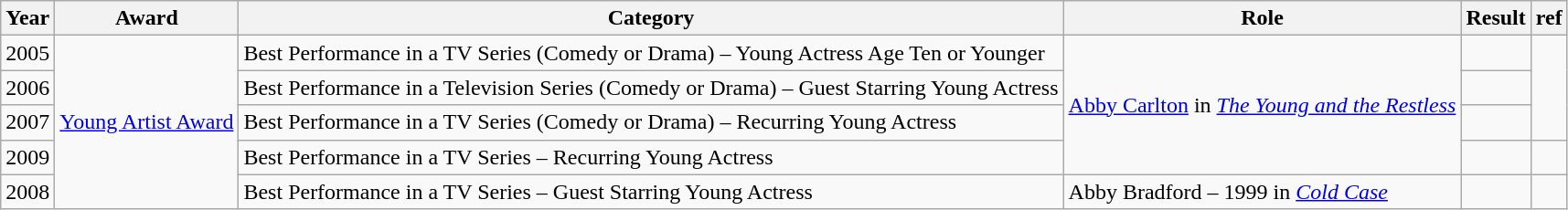<table class="wikitable">
<tr>
<th>Year</th>
<th>Award</th>
<th>Category</th>
<th>Role</th>
<th>Result</th>
<th>ref</th>
</tr>
<tr>
<td>2005</td>
<td rowspan="5"><a href='#'>Young Artist Award</a></td>
<td>Best Performance in a TV Series (Comedy or Drama) – Young Actress Age Ten or Younger</td>
<td rowspan="4"><a href='#'>Abby Carlton</a> in <em><a href='#'>The Young and the Restless</a></em></td>
<td></td>
<td rowspan="3"></td>
</tr>
<tr>
<td>2006</td>
<td>Best Performance in a Television Series (Comedy or Drama) – Guest Starring Young Actress</td>
<td></td>
</tr>
<tr>
<td>2007</td>
<td>Best Performance in a TV Series (Comedy or Drama) – Recurring Young Actress</td>
<td></td>
</tr>
<tr>
<td>2009</td>
<td>Best Performance in a TV Series – Recurring Young Actress</td>
<td></td>
<td></td>
</tr>
<tr>
<td>2008</td>
<td>Best Performance in a TV Series – Guest Starring Young Actress</td>
<td>Abby Bradford – 1999 in <em><a href='#'>Cold Case</a></em></td>
<td></td>
<td></td>
</tr>
</table>
